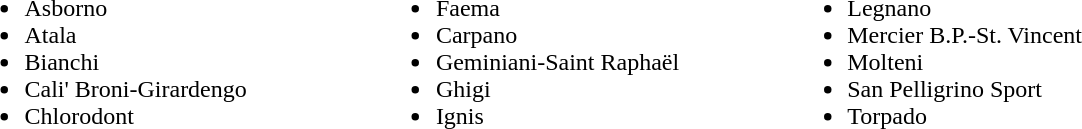<table>
<tr>
<td style="vertical-align:top; width:25%;"><br><ul><li>Asborno</li><li>Atala</li><li>Bianchi</li><li>Cali' Broni-Girardengo</li><li>Chlorodont</li></ul></td>
<td style="vertical-align:top; width:25%;"><br><ul><li>Faema</li><li>Carpano</li><li>Geminiani-Saint Raphaël</li><li>Ghigi</li><li>Ignis</li></ul></td>
<td style="vertical-align:top; width:25%;"><br><ul><li>Legnano</li><li>Mercier B.P.-St. Vincent</li><li>Molteni</li><li>San Pelligrino Sport</li><li>Torpado</li></ul></td>
</tr>
</table>
